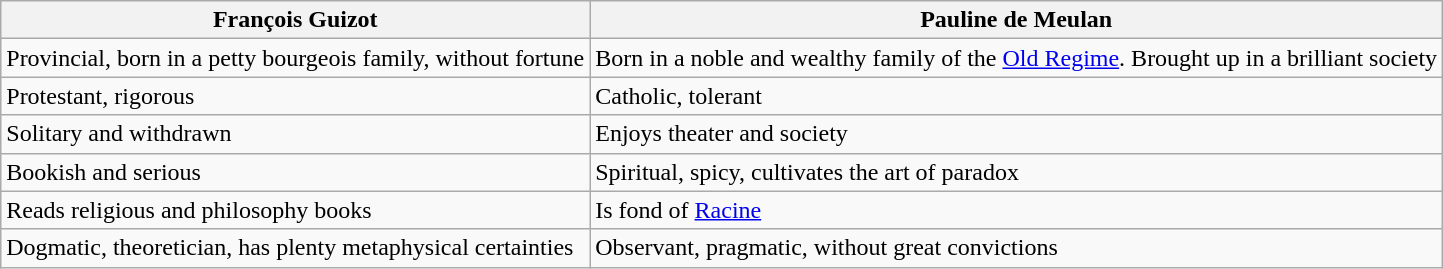<table class="wikitable sortable">
<tr>
<th>François Guizot</th>
<th>Pauline de Meulan</th>
</tr>
<tr>
<td>Provincial, born in a petty bourgeois family, without fortune</td>
<td>Born in a noble and wealthy family of the <a href='#'>Old Regime</a>. Brought up in a brilliant society</td>
</tr>
<tr>
<td>Protestant, rigorous</td>
<td>Catholic, tolerant</td>
</tr>
<tr>
<td>Solitary and withdrawn</td>
<td>Enjoys theater and society</td>
</tr>
<tr>
<td>Bookish and serious</td>
<td>Spiritual, spicy, cultivates the art of paradox</td>
</tr>
<tr>
<td>Reads religious and philosophy books</td>
<td>Is fond of <a href='#'>Racine</a></td>
</tr>
<tr>
<td>Dogmatic, theoretician, has plenty metaphysical certainties</td>
<td>Observant, pragmatic, without great convictions</td>
</tr>
</table>
